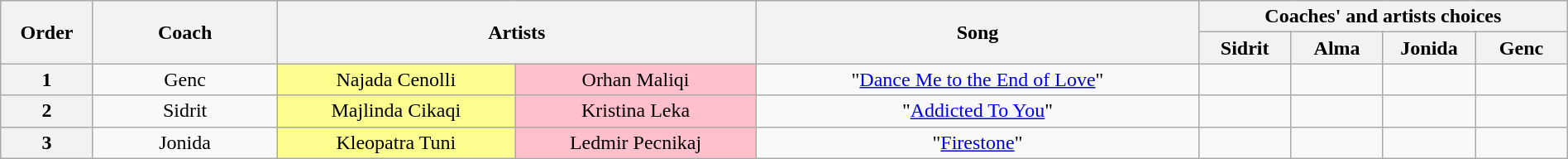<table class="wikitable" style="text-align:center; width:100%;">
<tr>
<th scope="col" style="width:05%;" rowspan="2">Order</th>
<th scope="col" style="width:10%;" rowspan="2">Coach</th>
<th scope="col" style="width:26%;" colspan="2" rowspan="2">Artists</th>
<th scope="col" style="width:24%;" rowspan="2">Song</th>
<th scope="col" style="width:20%;" colspan="4">Coaches' and artists choices</th>
</tr>
<tr>
<th style="width:05%;">Sidrit</th>
<th style="width:05%;">Alma</th>
<th style="width:05%;">Jonida</th>
<th style="width:05%;">Genc</th>
</tr>
<tr>
<th scope="col">1</th>
<td>Genc</td>
<td style="background:#fdfc8f;text-align:center;">Najada Cenolli</td>
<td style="background:pink;text-align:center;">Orhan Maliqi</td>
<td>"<a href='#'>Dance Me to the End of Love</a>"</td>
<td></td>
<td></td>
<td></td>
<td></td>
</tr>
<tr>
<th scope="col">2</th>
<td>Sidrit </td>
<td style="background:#fdfc8f;text-align:center;">Majlinda Cikaqi</td>
<td style="background:pink;text-align:center;">Kristina Leka</td>
<td>"<a href='#'>Addicted To You</a>"</td>
<td></td>
<td></td>
<td></td>
<td></td>
</tr>
<tr>
<th scope="col">3</th>
<td>Jonida</td>
<td style="background:#fdfc8f;text-align:center;">Kleopatra Tuni</td>
<td style="background:pink;text-align:center;">Ledmir Pecnikaj</td>
<td>"<a href='#'>Firestone</a>"</td>
<td></td>
<td></td>
<td></td>
<td></td>
</tr>
</table>
